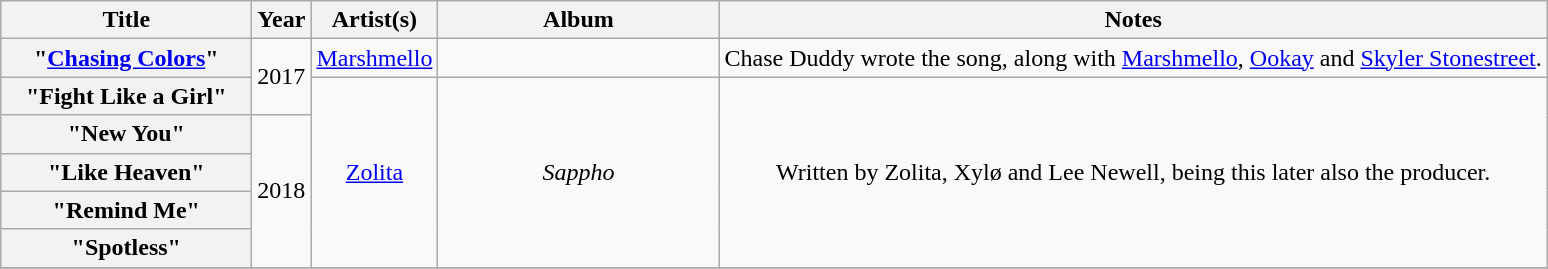<table class="wikitable plainrowheaders" style="text-align:center;">
<tr>
<th scope="col" style="width:160px;">Title</th>
<th scope="col">Year</th>
<th scope="col">Artist(s)</th>
<th scope="col" style="width:180px;">Album</th>
<th scope="col">Notes</th>
</tr>
<tr>
<th scope="row">"<a href='#'>Chasing Colors</a>"<br></th>
<td rowspan="2">2017</td>
<td><a href='#'>Marshmello</a></td>
<td></td>
<td>Chase Duddy wrote the song, along with <a href='#'>Marshmello</a>, <a href='#'>Ookay</a> and <a href='#'>Skyler Stonestreet</a>.</td>
</tr>
<tr>
<th scope="row">"Fight Like a Girl"</th>
<td rowspan="5"><a href='#'>Zolita</a></td>
<td rowspan="5"><em>Sappho</em></td>
<td rowspan="5">Written by Zolita, Xylø and Lee Newell, being this later also the producer.</td>
</tr>
<tr>
<th scope="row">"New You"</th>
<td rowspan="4">2018</td>
</tr>
<tr>
<th scope="row">"Like Heaven"</th>
</tr>
<tr>
<th scope="row">"Remind Me"</th>
</tr>
<tr>
<th scope="row">"Spotless"</th>
</tr>
<tr>
</tr>
</table>
